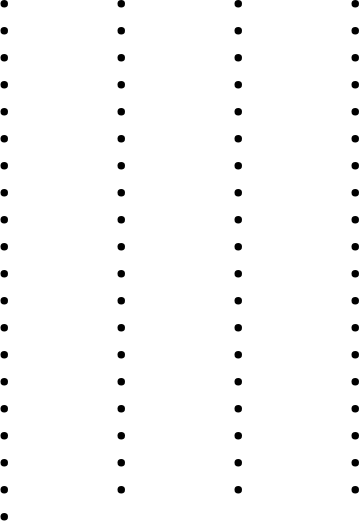<table>
<tr>
<td valign=top><br><ul><li></li><li></li><li></li><li></li><li></li><li></li><li></li><li></li><li></li><li></li><li></li><li></li><li></li><li></li><li></li><li></li><li></li><li></li><li></li><li></li></ul></td>
<td width=30></td>
<td valign=top><br><ul><li></li><li></li><li></li><li></li><li></li><li></li><li></li><li></li><li></li><li></li><li></li><li></li><li></li><li></li><li></li><li></li><li></li><li></li><li></li></ul></td>
<td width=30></td>
<td valign=top><br><ul><li></li><li></li><li></li><li></li><li></li><li></li><li></li><li></li><li></li><li></li><li></li><li></li><li></li><li></li><li></li><li></li><li></li><li></li><li></li></ul></td>
<td width=30></td>
<td valign=top><br><ul><li></li><li></li><li></li><li></li><li></li><li></li><li></li><li></li><li></li><li></li><li></li><li></li><li></li><li></li><li></li><li></li><li></li><li></li><li></li></ul></td>
</tr>
</table>
